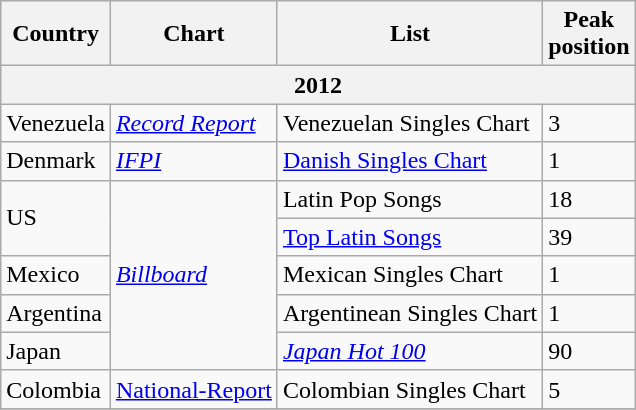<table class="wikitable sortable">
<tr>
<th>Country</th>
<th>Chart</th>
<th>List</th>
<th>Peak<br>position</th>
</tr>
<tr>
<th colspan="4">2012</th>
</tr>
<tr>
<td>Venezuela</td>
<td><em><a href='#'>Record Report</a></em></td>
<td>Venezuelan Singles Chart</td>
<td align="">3</td>
</tr>
<tr>
<td>Denmark</td>
<td><em><a href='#'>IFPI</a></em></td>
<td><a href='#'>Danish Singles Chart</a></td>
<td align="">1</td>
</tr>
<tr>
<td rowspan="2">US</td>
<td rowspan="5"><em><a href='#'>Billboard</a></em></td>
<td>Latin Pop Songs</td>
<td align="">18</td>
</tr>
<tr>
<td><a href='#'>Top Latin Songs</a></td>
<td align="">39</td>
</tr>
<tr>
<td>Mexico</td>
<td>Mexican Singles Chart</td>
<td align="">1</td>
</tr>
<tr>
<td>Argentina</td>
<td>Argentinean Singles Chart</td>
<td align="">1</td>
</tr>
<tr>
<td>Japan</td>
<td rowspan=""><em><a href='#'>Japan Hot 100</a></em></td>
<td align="">90</td>
</tr>
<tr>
<td>Colombia</td>
<td><a href='#'>National-Report</a></td>
<td>Colombian Singles Chart</td>
<td align="">5</td>
</tr>
<tr>
</tr>
</table>
